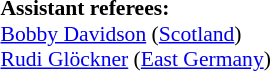<table width=50% style="font-size: 90%">
<tr>
<td><br><br>
<strong>Assistant referees:</strong>
<br><a href='#'>Bobby Davidson</a> (<a href='#'>Scotland</a>)
<br><a href='#'>Rudi Glöckner</a> (<a href='#'>East Germany</a>)</td>
</tr>
</table>
